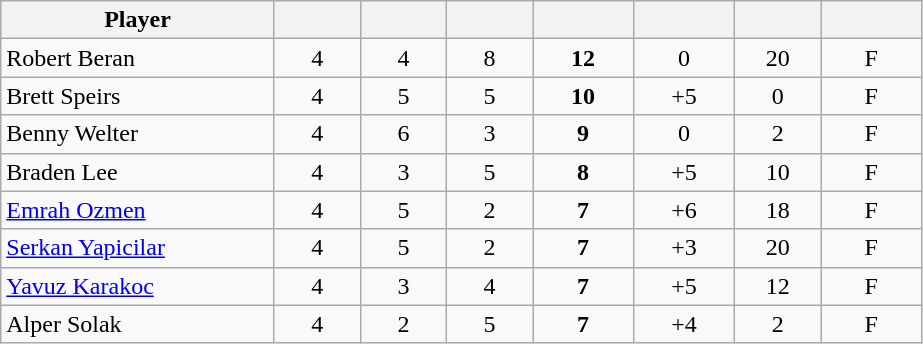<table class="wikitable sortable" style="text-align:center;">
<tr>
<th width="175px">Player</th>
<th width="50px"></th>
<th width="50px"></th>
<th width="50px"></th>
<th width="60px"></th>
<th width="60px"></th>
<th width="50px"></th>
<th width="60px"></th>
</tr>
<tr>
<td style="text-align:left;"> Robert Beran</td>
<td>4</td>
<td>4</td>
<td>8</td>
<td><strong>12</strong></td>
<td>0</td>
<td>20</td>
<td>F</td>
</tr>
<tr>
<td style="text-align:left;"> Brett Speirs</td>
<td>4</td>
<td>5</td>
<td>5</td>
<td><strong>10</strong></td>
<td>+5</td>
<td>0</td>
<td>F</td>
</tr>
<tr>
<td style="text-align:left;"> Benny Welter</td>
<td>4</td>
<td>6</td>
<td>3</td>
<td><strong>9</strong></td>
<td>0</td>
<td>2</td>
<td>F</td>
</tr>
<tr>
<td style="text-align:left;"> Braden Lee</td>
<td>4</td>
<td>3</td>
<td>5</td>
<td><strong>8</strong></td>
<td>+5</td>
<td>10</td>
<td>F</td>
</tr>
<tr>
<td style="text-align:left;"> <a href='#'>Emrah Ozmen</a></td>
<td>4</td>
<td>5</td>
<td>2</td>
<td><strong>7</strong></td>
<td>+6</td>
<td>18</td>
<td>F</td>
</tr>
<tr>
<td style="text-align:left;"> <a href='#'>Serkan Yapicilar</a></td>
<td>4</td>
<td>5</td>
<td>2</td>
<td><strong>7</strong></td>
<td>+3</td>
<td>20</td>
<td>F</td>
</tr>
<tr>
<td style="text-align:left;"> <a href='#'>Yavuz Karakoc</a></td>
<td>4</td>
<td>3</td>
<td>4</td>
<td><strong>7</strong></td>
<td>+5</td>
<td>12</td>
<td>F</td>
</tr>
<tr>
<td style="text-align:left;"> Alper Solak</td>
<td>4</td>
<td>2</td>
<td>5</td>
<td><strong>7</strong></td>
<td>+4</td>
<td>2</td>
<td>F</td>
</tr>
</table>
